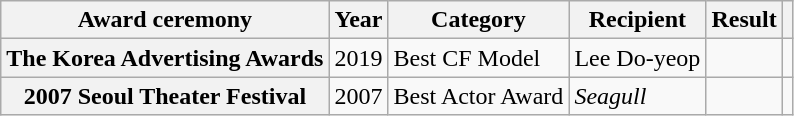<table class="wikitable plainrowheaders sortable">
<tr>
<th scope="col">Award ceremony</th>
<th scope="col">Year</th>
<th scope="col">Category</th>
<th scope="col">Recipient</th>
<th scope="col">Result</th>
<th scope="col" class="unsortable"></th>
</tr>
<tr>
<th rowspan="1" scope="row">The Korea Advertising Awards</th>
<td style="text-align:center">2019</td>
<td>Best CF Model</td>
<td>Lee Do-yeop<br></td>
<td></td>
<td style="text-align:center"></td>
</tr>
<tr>
<th scope="row">2007 Seoul Theater Festival</th>
<td style="text-align:center">2007</td>
<td>Best Actor Award</td>
<td><em>Seagull</em></td>
<td></td>
<td style="text-align:center"></td>
</tr>
</table>
